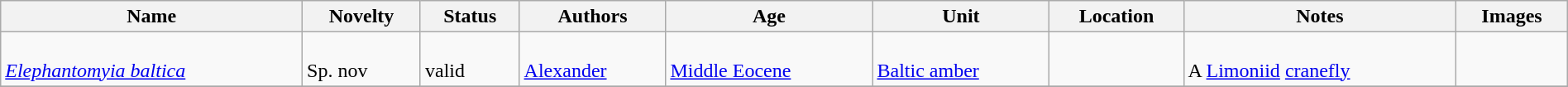<table class="wikitable sortable" align="center" width="100%">
<tr>
<th>Name</th>
<th>Novelty</th>
<th>Status</th>
<th>Authors</th>
<th>Age</th>
<th>Unit</th>
<th>Location</th>
<th>Notes</th>
<th>Images</th>
</tr>
<tr>
<td><br><em><a href='#'>Elephantomyia baltica</a></em></td>
<td><br>Sp. nov</td>
<td><br>valid</td>
<td><br><a href='#'>Alexander</a></td>
<td><br><a href='#'>Middle Eocene</a></td>
<td><br><a href='#'>Baltic amber</a></td>
<td><br></td>
<td><br>A <a href='#'>Limoniid</a> <a href='#'>cranefly</a></td>
<td></td>
</tr>
<tr>
</tr>
</table>
